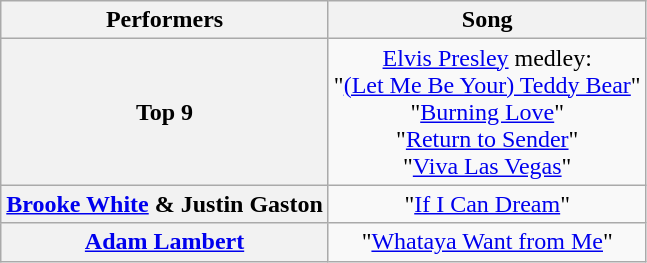<table class="wikitable" style="text-align:center;">
<tr>
<th scope="col">Performers</th>
<th scope="col">Song</th>
</tr>
<tr>
<th scope="row">Top 9</th>
<td><a href='#'>Elvis Presley</a> medley:<br>"<a href='#'>(Let Me Be Your) Teddy Bear</a>"<br>"<a href='#'>Burning Love</a>"<br>"<a href='#'>Return to Sender</a>"<br>"<a href='#'>Viva Las Vegas</a>"</td>
</tr>
<tr>
<th scope="row"><a href='#'>Brooke White</a> & Justin Gaston</th>
<td>"<a href='#'>If I Can Dream</a>"</td>
</tr>
<tr>
<th scope="row"><a href='#'>Adam Lambert</a></th>
<td>"<a href='#'>Whataya Want from Me</a>"</td>
</tr>
</table>
